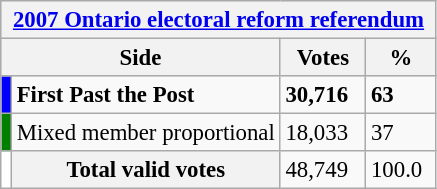<table class="wikitable" style="font-size: 95%; clear:both">
<tr style="background-color:#E9E9E9">
<th colspan=4><a href='#'>2007 Ontario electoral reform referendum</a></th>
</tr>
<tr style="background-color:#E9E9E9">
<th colspan=2 style="width: 130px">Side</th>
<th style="width: 50px">Votes</th>
<th style="width: 40px">%</th>
</tr>
<tr>
<td bgcolor="blue"></td>
<td><strong>First Past the Post</strong></td>
<td><strong>30,716</strong></td>
<td><strong>63</strong></td>
</tr>
<tr>
<td bgcolor="green"></td>
<td>Mixed member proportional</td>
<td>18,033</td>
<td>37</td>
</tr>
<tr>
<td bgcolor="white"></td>
<th>Total valid votes</th>
<td>48,749</td>
<td>100.0</td>
</tr>
</table>
